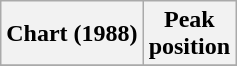<table class="wikitable sortable plainrowheaders" style="text-align:center">
<tr>
<th scope="col">Chart (1988)</th>
<th scope="col">Peak<br>position</th>
</tr>
<tr>
</tr>
</table>
